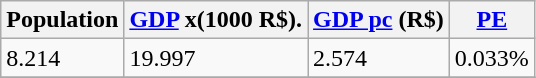<table class="wikitable" border="1">
<tr>
<th>Population</th>
<th><a href='#'>GDP</a> x(1000 R$).</th>
<th><a href='#'>GDP pc</a> (R$)</th>
<th><a href='#'>PE</a></th>
</tr>
<tr>
<td>8.214</td>
<td>19.997</td>
<td>2.574</td>
<td>0.033%</td>
</tr>
<tr>
</tr>
</table>
